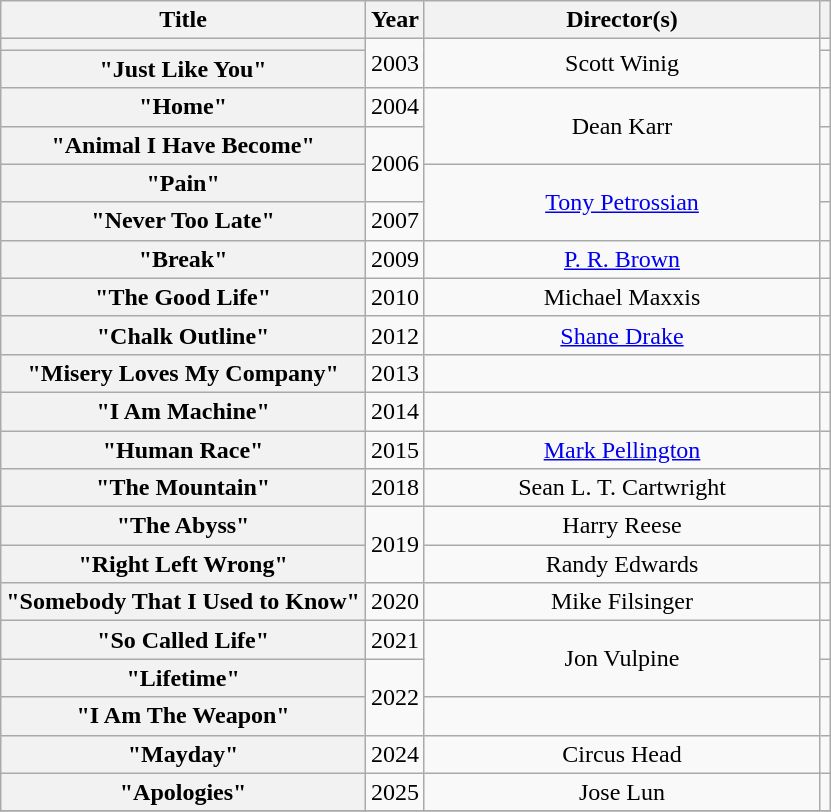<table class="wikitable plainrowheaders" style="text-align:center;">
<tr>
<th scope="col">Title</th>
<th scope="col">Year</th>
<th scope="col" style="width:16em;">Director(s)</th>
<th scope="col"></th>
</tr>
<tr>
<th scope="row"></th>
<td rowspan="2">2003</td>
<td rowspan="2">Scott Winig</td>
<td></td>
</tr>
<tr>
<th scope="row">"Just Like You"</th>
<td></td>
</tr>
<tr>
<th scope="row">"Home"</th>
<td>2004</td>
<td rowspan="2">Dean Karr</td>
<td></td>
</tr>
<tr>
<th scope="row">"Animal I Have Become"</th>
<td rowspan="2">2006</td>
<td></td>
</tr>
<tr>
<th scope="row">"Pain"</th>
<td rowspan="2"><a href='#'>Tony Petrossian</a></td>
<td></td>
</tr>
<tr>
<th scope="row">"Never Too Late"</th>
<td>2007</td>
<td></td>
</tr>
<tr>
<th scope="row">"Break"</th>
<td>2009</td>
<td><a href='#'>P. R. Brown</a></td>
<td></td>
</tr>
<tr>
<th scope="row">"The Good Life"</th>
<td>2010</td>
<td>Michael Maxxis</td>
<td></td>
</tr>
<tr>
<th scope="row">"Chalk Outline"</th>
<td>2012</td>
<td><a href='#'>Shane Drake</a></td>
<td></td>
</tr>
<tr>
<th scope="row">"Misery Loves My Company"</th>
<td>2013</td>
<td></td>
<td></td>
</tr>
<tr>
<th scope="row">"I Am Machine"</th>
<td>2014</td>
<td></td>
<td></td>
</tr>
<tr>
<th scope="row">"Human Race"</th>
<td>2015</td>
<td><a href='#'>Mark Pellington</a></td>
<td></td>
</tr>
<tr>
<th scope="row">"The Mountain"</th>
<td>2018</td>
<td>Sean L. T. Cartwright</td>
<td></td>
</tr>
<tr>
<th scope="row">"The Abyss"</th>
<td rowspan="2">2019</td>
<td>Harry Reese</td>
<td></td>
</tr>
<tr>
<th scope="row">"Right Left Wrong"</th>
<td>Randy Edwards</td>
<td></td>
</tr>
<tr>
<th scope="row">"Somebody That I Used to Know"</th>
<td>2020</td>
<td>Mike Filsinger</td>
<td></td>
</tr>
<tr>
<th scope="row">"So Called Life"</th>
<td>2021</td>
<td rowspan="2">Jon Vulpine</td>
<td></td>
</tr>
<tr>
<th scope="row">"Lifetime"</th>
<td rowspan="2">2022</td>
<td></td>
</tr>
<tr>
<th scope="row">"I Am The Weapon"</th>
<td></td>
<td></td>
</tr>
<tr>
<th scope="row">"Mayday"</th>
<td>2024</td>
<td>Circus Head</td>
<td></td>
</tr>
<tr>
<th scope="row">"Apologies"</th>
<td>2025</td>
<td>Jose Lun</td>
<td></td>
</tr>
<tr>
</tr>
</table>
